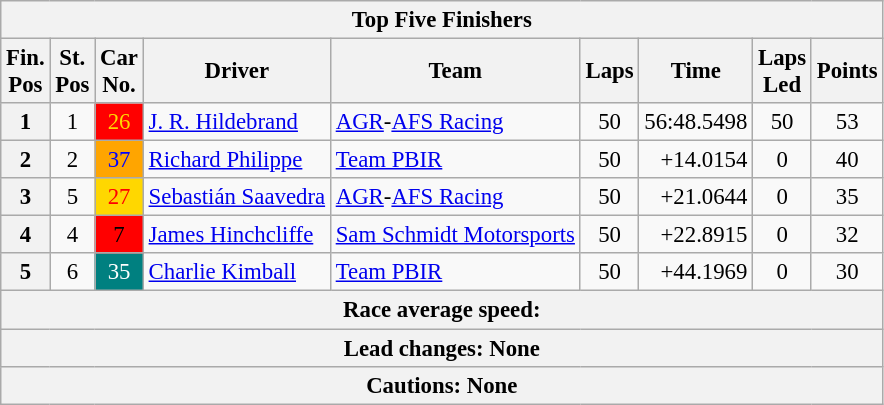<table class="wikitable" style="font-size:95%;">
<tr>
<th colspan=9>Top Five Finishers</th>
</tr>
<tr>
<th>Fin.<br>Pos</th>
<th>St.<br>Pos</th>
<th>Car<br>No.</th>
<th>Driver</th>
<th>Team</th>
<th>Laps</th>
<th>Time</th>
<th>Laps<br>Led</th>
<th>Points</th>
</tr>
<tr>
<th>1</th>
<td align=center>1</td>
<td style="background:red; color:gold;" align=center>26</td>
<td> <a href='#'>J. R. Hildebrand</a></td>
<td><a href='#'>AGR</a>-<a href='#'>AFS Racing</a></td>
<td align=center>50</td>
<td align=right>56:48.5498</td>
<td align=center>50</td>
<td align=center>53</td>
</tr>
<tr>
<th>2</th>
<td align=center>2</td>
<td style="background:orange; color:blue;" align=center>37</td>
<td> <a href='#'>Richard Philippe</a></td>
<td><a href='#'>Team PBIR</a></td>
<td align=center>50</td>
<td align=right>+14.0154</td>
<td align=center>0</td>
<td align=center>40</td>
</tr>
<tr>
<th>3</th>
<td align=center>5</td>
<td style="background:gold; color:red;" align=center>27</td>
<td> <a href='#'>Sebastián Saavedra</a></td>
<td><a href='#'>AGR</a>-<a href='#'>AFS Racing</a></td>
<td align=center>50</td>
<td align=right>+21.0644</td>
<td align=center>0</td>
<td align=center>35</td>
</tr>
<tr>
<th>4</th>
<td align=center>4</td>
<td style="background:red; color:black;" align=center>7</td>
<td> <a href='#'>James Hinchcliffe</a></td>
<td><a href='#'>Sam Schmidt Motorsports</a></td>
<td align=center>50</td>
<td align=right>+22.8915</td>
<td align=center>0</td>
<td align=center>32</td>
</tr>
<tr>
<th>5</th>
<td align=center>6</td>
<td style="background:teal; color:white;" align=center>35</td>
<td> <a href='#'>Charlie Kimball</a></td>
<td><a href='#'>Team PBIR</a></td>
<td align=center>50</td>
<td align=right>+44.1969</td>
<td align=center>0</td>
<td align=center>30</td>
</tr>
<tr>
<th colspan=9>Race average speed: </th>
</tr>
<tr>
<th colspan=9>Lead changes: None</th>
</tr>
<tr>
<th colspan=9>Cautions: None</th>
</tr>
</table>
